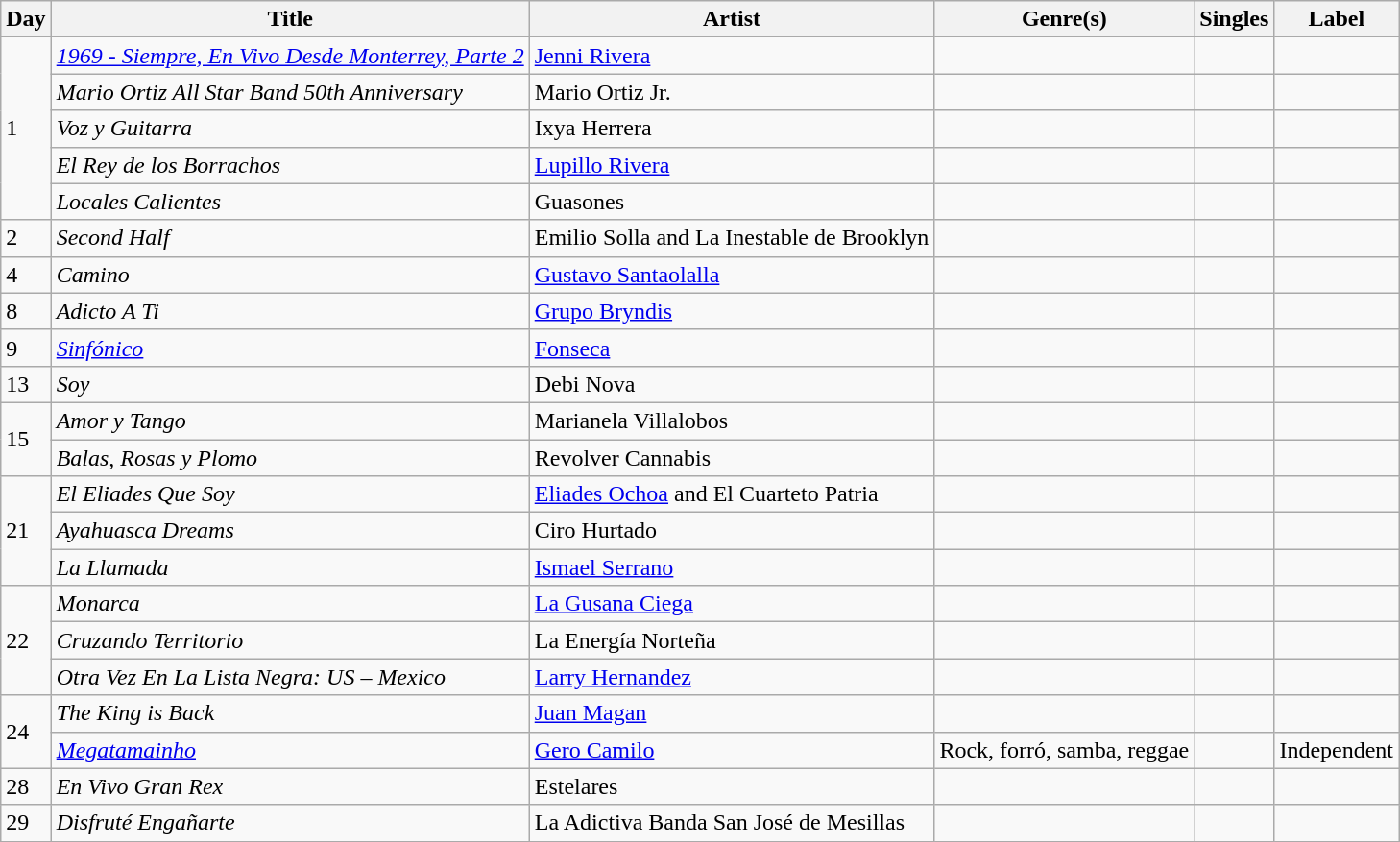<table class="wikitable sortable" style="text-align: left;">
<tr>
<th>Day</th>
<th>Title</th>
<th>Artist</th>
<th>Genre(s)</th>
<th>Singles</th>
<th>Label</th>
</tr>
<tr>
<td rowspan="5">1</td>
<td><em><a href='#'>1969 - Siempre, En Vivo Desde Monterrey, Parte 2</a></em></td>
<td><a href='#'>Jenni Rivera</a></td>
<td></td>
<td></td>
<td></td>
</tr>
<tr>
<td><em>Mario Ortiz All Star Band 50th Anniversary</em></td>
<td>Mario Ortiz Jr.</td>
<td></td>
<td></td>
<td></td>
</tr>
<tr>
<td><em>Voz y Guitarra</em></td>
<td>Ixya Herrera</td>
<td></td>
<td></td>
<td></td>
</tr>
<tr>
<td><em>El Rey de los Borrachos</em></td>
<td><a href='#'>Lupillo Rivera</a></td>
<td></td>
<td></td>
<td></td>
</tr>
<tr>
<td><em>Locales Calientes</em></td>
<td>Guasones</td>
<td></td>
<td></td>
<td></td>
</tr>
<tr>
<td>2</td>
<td><em>Second Half</em></td>
<td>Emilio Solla and La Inestable de Brooklyn</td>
<td></td>
<td></td>
<td></td>
</tr>
<tr>
<td>4</td>
<td><em>Camino</em></td>
<td><a href='#'>Gustavo Santaolalla</a></td>
<td></td>
<td></td>
<td></td>
</tr>
<tr>
<td>8</td>
<td><em>Adicto A Ti</em></td>
<td><a href='#'>Grupo Bryndis</a></td>
<td></td>
<td></td>
<td></td>
</tr>
<tr>
<td>9</td>
<td><em><a href='#'>Sinfónico</a></em></td>
<td><a href='#'>Fonseca</a></td>
<td></td>
<td></td>
<td></td>
</tr>
<tr>
<td>13</td>
<td><em>Soy</em></td>
<td>Debi Nova</td>
<td></td>
<td></td>
<td></td>
</tr>
<tr>
<td rowspan="2">15</td>
<td><em>Amor y Tango</em></td>
<td>Marianela Villalobos</td>
<td></td>
<td></td>
<td></td>
</tr>
<tr>
<td><em>Balas, Rosas y Plomo</em></td>
<td>Revolver Cannabis</td>
<td></td>
<td></td>
<td></td>
</tr>
<tr>
<td rowspan="3">21</td>
<td><em>El Eliades Que Soy</em></td>
<td><a href='#'>Eliades Ochoa</a> and El Cuarteto Patria</td>
<td></td>
<td></td>
<td></td>
</tr>
<tr>
<td><em>Ayahuasca Dreams</em></td>
<td>Ciro Hurtado</td>
<td></td>
<td></td>
<td></td>
</tr>
<tr>
<td><em>La Llamada</em></td>
<td><a href='#'>Ismael Serrano</a></td>
<td></td>
<td></td>
<td></td>
</tr>
<tr>
<td rowspan="3">22</td>
<td><em>Monarca</em></td>
<td><a href='#'>La Gusana Ciega</a></td>
<td></td>
<td></td>
<td></td>
</tr>
<tr>
<td><em>Cruzando Territorio</em></td>
<td>La Energía Norteña</td>
<td></td>
<td></td>
<td></td>
</tr>
<tr>
<td><em>Otra Vez En La Lista Negra: US – Mexico</em></td>
<td><a href='#'>Larry Hernandez</a></td>
<td></td>
<td></td>
<td></td>
</tr>
<tr>
<td rowspan="2">24</td>
<td><em>The King is Back</em></td>
<td><a href='#'>Juan Magan</a></td>
<td></td>
<td></td>
<td></td>
</tr>
<tr>
<td><em><a href='#'>Megatamainho</a></em></td>
<td><a href='#'>Gero Camilo</a></td>
<td>Rock, forró, samba, reggae</td>
<td></td>
<td>Independent</td>
</tr>
<tr>
<td>28</td>
<td><em>En Vivo Gran Rex</em></td>
<td>Estelares</td>
<td></td>
<td></td>
<td></td>
</tr>
<tr>
<td>29</td>
<td><em>Disfruté Engañarte</em></td>
<td>La Adictiva Banda San José de Mesillas</td>
<td></td>
<td></td>
<td></td>
</tr>
<tr>
</tr>
</table>
